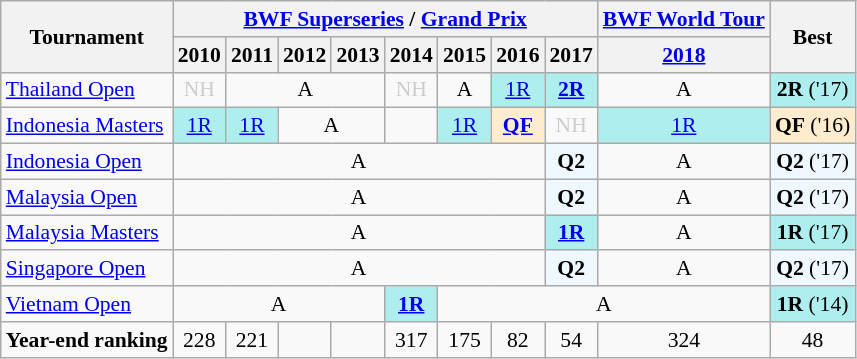<table style='font-size: 90%; text-align:center;' class='wikitable'>
<tr>
<th rowspan="2">Tournament</th>
<th colspan="8"><strong><a href='#'>BWF Superseries</a> / <a href='#'>Grand Prix</a></strong></th>
<th colspan="1"><strong><a href='#'>BWF World Tour</a></strong></th>
<th rowspan="2">Best</th>
</tr>
<tr>
<th>2010</th>
<th>2011</th>
<th>2012</th>
<th>2013</th>
<th>2014</th>
<th>2015</th>
<th>2016</th>
<th>2017</th>
<th><a href='#'>2018</a></th>
</tr>
<tr>
<td align=left><a href='#'>Thailand Open</a></td>
<td style=color:#ccc>NH</td>
<td colspan="3">A</td>
<td style=color:#ccc>NH</td>
<td>A</td>
<td bgcolor=AFEEEE><a href='#'>1R</a></td>
<td bgcolor=AFEEEE><a href='#'><strong>2R</strong></a></td>
<td>A</td>
<td bgcolor=AFEEEE><strong>2R</strong> ('17)</td>
</tr>
<tr>
<td align=left><a href='#'>Indonesia Masters</a></td>
<td bgcolor=AFEEEE><a href='#'>1R</a></td>
<td bgcolor=AFEEEE><a href='#'>1R</a></td>
<td colspan="2">A</td>
<td><a href='#'></a></td>
<td bgcolor=AFEEEE><a href='#'>1R</a></td>
<td bgcolor=FFEBCD><a href='#'><strong>QF</strong></a></td>
<td style=color:#ccc>NH</td>
<td bgcolor=AFEEEE><a href='#'>1R</a></td>
<td bgcolor=FFEBCD><strong>QF</strong> ('16)</td>
</tr>
<tr>
<td align=left><a href='#'>Indonesia Open</a></td>
<td colspan="7">A</td>
<td 2017; bgcolor=F0F8FF><strong>Q2</strong></td>
<td>A</td>
<td bgcolor=F0F8FF><strong>Q2</strong> ('17)</td>
</tr>
<tr>
<td align=left><a href='#'>Malaysia Open</a></td>
<td colspan="7">A</td>
<td 2017; bgcolor=F0F8FF><strong>Q2</strong></td>
<td>A</td>
<td bgcolor=F0F8FF><strong>Q2</strong> ('17)</td>
</tr>
<tr>
<td align=left><a href='#'>Malaysia Masters</a></td>
<td colspan="7">A</td>
<td bgcolor=AFEEEE><strong><a href='#'>1R</a></strong></td>
<td>A</td>
<td bgcolor=AFEEEE><strong>1R</strong> ('17)</td>
</tr>
<tr>
<td align=left><a href='#'>Singapore Open</a></td>
<td colspan="7">A</td>
<td 2017; bgcolor=F0F8FF><strong>Q2</strong></td>
<td>A</td>
<td bgcolor=F0F8FF><strong>Q2</strong> ('17)</td>
</tr>
<tr>
<td align=left><a href='#'>Vietnam Open</a></td>
<td colspan="4">A</td>
<td bgcolor=AFEEEE><strong><a href='#'>1R</a></strong></td>
<td colspan="4">A</td>
<td bgcolor=AFEEEE><strong>1R</strong> ('14)</td>
</tr>
<tr>
<td align=left><strong>Year-end ranking</strong></td>
<td>228</td>
<td>221</td>
<td></td>
<td></td>
<td>317</td>
<td>175</td>
<td>82</td>
<td>54</td>
<td>324</td>
<td>48</td>
</tr>
</table>
